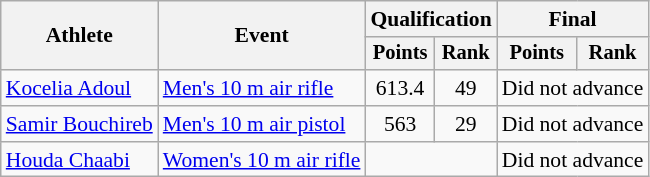<table class="wikitable" style="font-size:90%">
<tr>
<th rowspan="2">Athlete</th>
<th rowspan="2">Event</th>
<th colspan=2>Qualification</th>
<th colspan=2>Final</th>
</tr>
<tr style="font-size:95%">
<th>Points</th>
<th>Rank</th>
<th>Points</th>
<th>Rank</th>
</tr>
<tr align=center>
<td align=left><a href='#'>Kocelia Adoul</a></td>
<td align=left><a href='#'>Men's 10 m air rifle</a></td>
<td>613.4</td>
<td>49</td>
<td colspan=2>Did not advance</td>
</tr>
<tr align=center>
<td align=left><a href='#'>Samir Bouchireb</a></td>
<td align=left><a href='#'>Men's 10 m air pistol</a></td>
<td>563</td>
<td>29</td>
<td colspan=2>Did not advance</td>
</tr>
<tr align=center>
<td align=left><a href='#'>Houda Chaabi</a></td>
<td align=left><a href='#'>Women's 10 m air rifle</a></td>
<td colspan=2></td>
<td colspan=2>Did not advance</td>
</tr>
</table>
